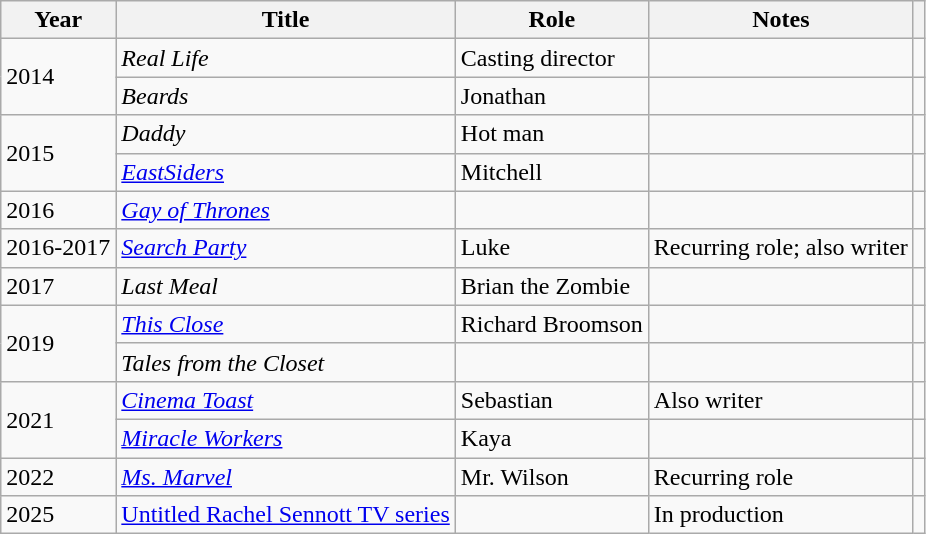<table class="wikitable plainrowheaders sortable">
<tr>
<th scope="col">Year</th>
<th scope="col">Title</th>
<th scope="col" class="unsortable">Role</th>
<th scope="col" class="unsortable">Notes</th>
<th scope="col" class="unsortable"></th>
</tr>
<tr>
<td rowspan="2">2014</td>
<td><em>Real Life</em></td>
<td>Casting director</td>
<td></td>
<td></td>
</tr>
<tr>
<td><em>Beards</em></td>
<td>Jonathan</td>
<td></td>
<td></td>
</tr>
<tr>
<td rowspan="2">2015</td>
<td><em>Daddy</em></td>
<td>Hot man</td>
<td></td>
<td></td>
</tr>
<tr>
<td><em><a href='#'>EastSiders</a></em></td>
<td>Mitchell</td>
<td></td>
<td></td>
</tr>
<tr>
<td>2016</td>
<td><em><a href='#'>Gay of Thrones</a></em></td>
<td></td>
<td></td>
<td></td>
</tr>
<tr>
<td>2016-2017</td>
<td><em><a href='#'>Search Party</a></em></td>
<td>Luke</td>
<td>Recurring role; also writer</td>
<td></td>
</tr>
<tr>
<td>2017</td>
<td><em>Last Meal</em></td>
<td>Brian the Zombie</td>
<td></td>
<td></td>
</tr>
<tr>
<td rowspan="2">2019</td>
<td><em><a href='#'>This Close</a></em></td>
<td>Richard Broomson</td>
<td></td>
<td></td>
</tr>
<tr>
<td><em>Tales from the Closet</em></td>
<td></td>
<td></td>
<td></td>
</tr>
<tr>
<td rowspan="2">2021</td>
<td><em><a href='#'>Cinema Toast</a></em></td>
<td>Sebastian</td>
<td>Also writer</td>
<td></td>
</tr>
<tr>
<td><em><a href='#'>Miracle Workers</a></em></td>
<td>Kaya</td>
<td></td>
<td></td>
</tr>
<tr>
<td>2022</td>
<td><em><a href='#'>Ms. Marvel</a></em></td>
<td>Mr. Wilson</td>
<td>Recurring role</td>
<td></td>
</tr>
<tr>
<td>2025</td>
<td><a href='#'>Untitled Rachel Sennott TV series</a></td>
<td></td>
<td>In production</td>
<td></td>
</tr>
</table>
